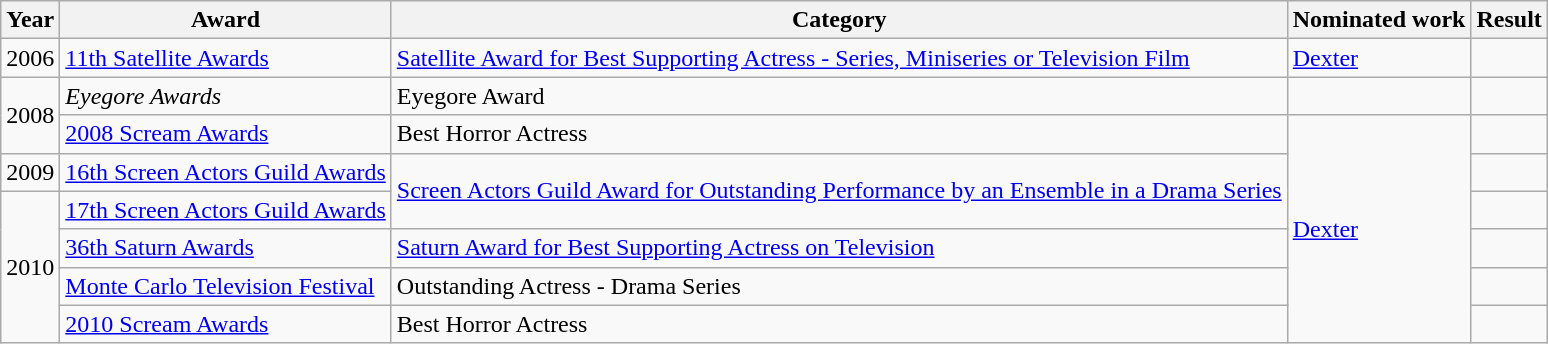<table class="wikitable sortable">
<tr>
<th>Year</th>
<th>Award</th>
<th>Category</th>
<th>Nominated work</th>
<th class="wikitable unsortable">Result</th>
</tr>
<tr>
<td>2006</td>
<td><a href='#'>11th Satellite Awards</a></td>
<td><a href='#'>Satellite Award for Best Supporting Actress - Series, Miniseries or Television Film</a></td>
<td><a href='#'>Dexter</a></td>
<td></td>
</tr>
<tr>
<td rowspan="2">2008</td>
<td><em>Eyegore Awards</em></td>
<td>Eyegore Award</td>
<td></td>
<td></td>
</tr>
<tr>
<td><a href='#'>2008 Scream Awards</a></td>
<td>Best Horror Actress</td>
<td rowspan="6"><a href='#'>Dexter</a></td>
<td></td>
</tr>
<tr>
<td>2009</td>
<td><a href='#'>16th Screen Actors Guild Awards</a></td>
<td rowspan="2"><a href='#'>Screen Actors Guild Award for Outstanding Performance by an Ensemble in a Drama Series</a></td>
<td></td>
</tr>
<tr>
<td rowspan="4">2010</td>
<td><a href='#'>17th Screen Actors Guild Awards</a></td>
<td></td>
</tr>
<tr>
<td><a href='#'>36th Saturn Awards</a></td>
<td><a href='#'>Saturn Award for Best Supporting Actress on Television</a></td>
<td></td>
</tr>
<tr>
<td><a href='#'>Monte Carlo Television Festival</a></td>
<td>Outstanding Actress - Drama Series</td>
<td></td>
</tr>
<tr>
<td><a href='#'>2010 Scream Awards</a></td>
<td>Best Horror Actress</td>
<td></td>
</tr>
</table>
